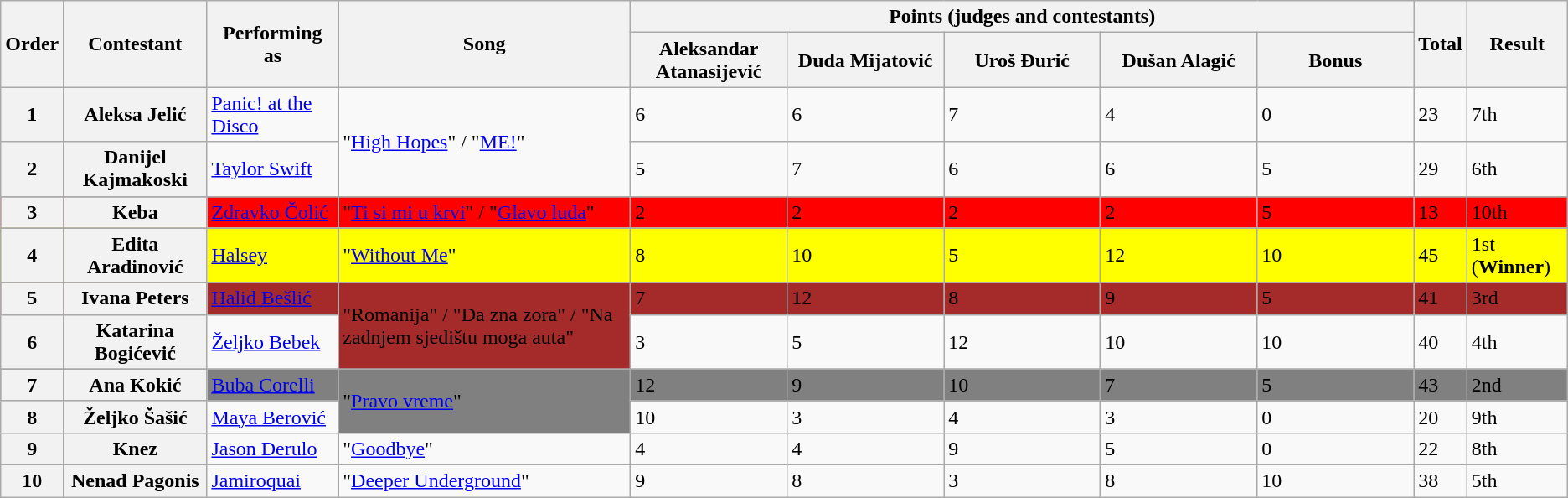<table class=wikitable>
<tr>
<th rowspan="2">Order</th>
<th rowspan="2">Contestant</th>
<th rowspan="2">Performing as</th>
<th rowspan="2">Song</th>
<th colspan="5" style="width:50%;">Points (judges and contestants)</th>
<th rowspan="2">Total</th>
<th rowspan="2">Result</th>
</tr>
<tr>
<th style="width:10%;">Aleksandar Atanasijević</th>
<th style="width:10%;">Duda Mijatović</th>
<th style="width:10%;">Uroš Đurić</th>
<th style="width:10%;">Dušan Alagić</th>
<th style="width:10%;">Bonus</th>
</tr>
<tr>
<th scope="row">1</th>
<th scope="row">Aleksa Jelić</th>
<td><a href='#'>Panic! at the Disco</a></td>
<td rowspan="2">"<a href='#'>High Hopes</a>" / "<a href='#'>ME!</a>"</td>
<td>6</td>
<td>6</td>
<td>7</td>
<td>4</td>
<td>0</td>
<td>23</td>
<td>7th</td>
</tr>
<tr>
<th scope="row">2</th>
<th scope="row">Danijel Kajmakoski</th>
<td><a href='#'>Taylor Swift</a></td>
<td>5</td>
<td>7</td>
<td>6</td>
<td>6</td>
<td>5</td>
<td>29</td>
<td>6th</td>
</tr>
<tr>
</tr>
<tr bgcolor="red">
<th scope="row">3</th>
<th scope="row">Keba</th>
<td><a href='#'>Zdravko Čolić</a></td>
<td>"<a href='#'>Ti si mi u krvi</a>" / "<a href='#'>Glavo luda</a>"</td>
<td>2</td>
<td>2</td>
<td>2</td>
<td>2</td>
<td>5</td>
<td>13</td>
<td>10th</td>
</tr>
<tr>
</tr>
<tr bgcolor="yellow">
<th scope="row">4</th>
<th scope="row">Edita Aradinović</th>
<td><a href='#'>Halsey</a></td>
<td>"<a href='#'>Without Me</a>"</td>
<td>8</td>
<td>10</td>
<td>5</td>
<td>12</td>
<td>10</td>
<td>45</td>
<td>1st (<strong>Winner</strong>)</td>
</tr>
<tr>
</tr>
<tr bgcolor="brown">
<th scope="row">5</th>
<th scope="row">Ivana Peters</th>
<td><a href='#'>Halid Bešlić</a></td>
<td rowspan="2">"Romanija" / "Da zna zora" / "Na zadnjem sjedištu moga auta"</td>
<td>7</td>
<td>12</td>
<td>8</td>
<td>9</td>
<td>5</td>
<td>41</td>
<td>3rd</td>
</tr>
<tr>
<th scope="row">6</th>
<th scope="row">Katarina Bogićević</th>
<td><a href='#'>Željko Bebek</a></td>
<td>3</td>
<td>5</td>
<td>12</td>
<td>10</td>
<td>10</td>
<td>40</td>
<td>4th</td>
</tr>
<tr>
</tr>
<tr bgcolor="grey">
<th scope="row">7</th>
<th scope="row">Ana Kokić</th>
<td><a href='#'>Buba Corelli</a></td>
<td rowspan="2">"<a href='#'>Pravo vreme</a>"</td>
<td>12</td>
<td>9</td>
<td>10</td>
<td>7</td>
<td>5</td>
<td>43</td>
<td>2nd</td>
</tr>
<tr>
<th scope="row">8</th>
<th scope="row">Željko Šašić</th>
<td><a href='#'>Maya Berović</a></td>
<td>10</td>
<td>3</td>
<td>4</td>
<td>3</td>
<td>0</td>
<td>20</td>
<td>9th</td>
</tr>
<tr>
<th scope="row">9</th>
<th scope="row">Knez</th>
<td><a href='#'>Jason Derulo</a></td>
<td>"<a href='#'>Goodbye</a>"</td>
<td>4</td>
<td>4</td>
<td>9</td>
<td>5</td>
<td>0</td>
<td>22</td>
<td>8th</td>
</tr>
<tr>
<th scope="row">10</th>
<th scope="row">Nenad Pagonis</th>
<td><a href='#'>Jamiroquai</a></td>
<td>"<a href='#'>Deeper Underground</a>"</td>
<td>9</td>
<td>8</td>
<td>3</td>
<td>8</td>
<td>10</td>
<td>38</td>
<td>5th</td>
</tr>
</table>
